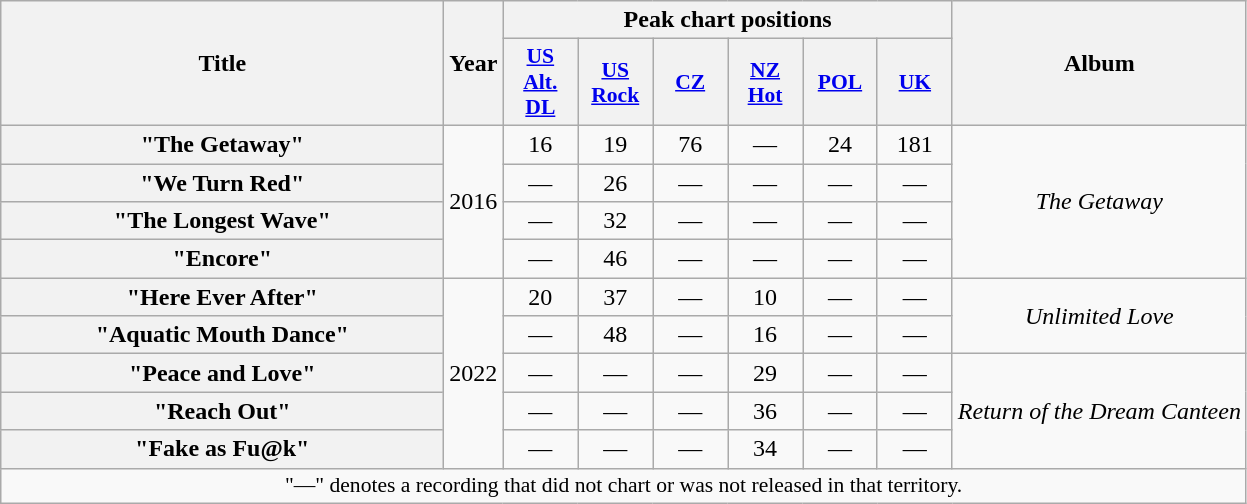<table class="wikitable plainrowheaders" style="text-align:center;">
<tr>
<th scope="col" rowspan="2" style="width:18em;">Title</th>
<th scope="col" rowspan="2">Year</th>
<th scope="col" colspan="6">Peak chart positions</th>
<th scope="col" rowspan="2">Album</th>
</tr>
<tr>
<th scope="col" style="width:3em;font-size:90%;"><a href='#'>US<br>Alt.<br>DL</a><br></th>
<th scope="col" style="width:3em;font-size:90%;"><a href='#'>US<br>Rock</a><br></th>
<th scope="col" style="width:3em;font-size:90%;"><a href='#'>CZ</a><br></th>
<th scope="col" style="width:3em;font-size:90%;"><a href='#'>NZ<br>Hot</a><br></th>
<th scope="col" style="width:3em;font-size:90%;"><a href='#'>POL</a><br></th>
<th scope="col" style="width:3em;font-size:90%;"><a href='#'>UK</a><br></th>
</tr>
<tr>
<th scope="row">"The Getaway"</th>
<td rowspan="4">2016</td>
<td>16</td>
<td>19</td>
<td>76</td>
<td>—</td>
<td>24</td>
<td>181</td>
<td rowspan="4"><em>The Getaway</em></td>
</tr>
<tr>
<th scope="row">"We Turn Red"</th>
<td>—</td>
<td>26</td>
<td>—</td>
<td>—</td>
<td>—</td>
<td>—</td>
</tr>
<tr>
<th scope="row">"The Longest Wave"</th>
<td>—</td>
<td>32</td>
<td>—</td>
<td>—</td>
<td>—</td>
<td>—</td>
</tr>
<tr>
<th scope="row">"Encore"</th>
<td>—</td>
<td>46</td>
<td>—</td>
<td>—</td>
<td>—</td>
<td>—</td>
</tr>
<tr>
<th scope="row">"Here Ever After"</th>
<td rowspan="5">2022</td>
<td>20</td>
<td>37</td>
<td>—</td>
<td>10</td>
<td>—</td>
<td>—</td>
<td rowspan="2"><em>Unlimited Love</em></td>
</tr>
<tr>
<th scope="row">"Aquatic Mouth Dance"</th>
<td>—</td>
<td>48</td>
<td>—</td>
<td>16</td>
<td>—</td>
<td>—</td>
</tr>
<tr>
<th scope="row">"Peace and Love"</th>
<td>—</td>
<td>—</td>
<td>—</td>
<td>29</td>
<td>—</td>
<td>—</td>
<td rowspan="3"><em>Return of the Dream Canteen</em></td>
</tr>
<tr>
<th scope="row">"Reach Out"</th>
<td>—</td>
<td>—</td>
<td>—</td>
<td>36</td>
<td>—</td>
<td>—</td>
</tr>
<tr>
<th scope="row">"Fake as Fu@k"</th>
<td>—</td>
<td>—</td>
<td>—</td>
<td>34</td>
<td>—</td>
<td>—</td>
</tr>
<tr>
<td colspan="14" style="font-size:90%">"—" denotes a recording that did not chart or was not released in that territory.</td>
</tr>
</table>
